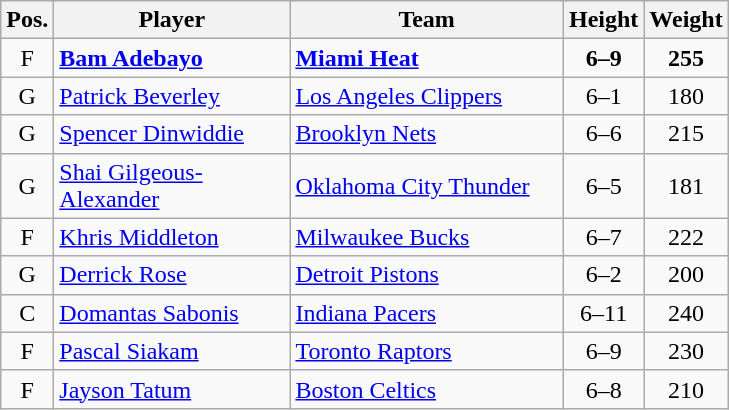<table class="wikitable">
<tr>
<th>Pos.</th>
<th style="width:150px;">Player</th>
<th style="width:175px;">Team</th>
<th>Height</th>
<th>Weight</th>
</tr>
<tr>
<td style="text-align:center;">F</td>
<td><strong><a href='#'>Bam Adebayo</a></strong></td>
<td><strong><a href='#'>Miami Heat</a></strong></td>
<td style="text-align:center;"><strong>6–9</strong></td>
<td style="text-align:center;"><strong>255</strong></td>
</tr>
<tr>
<td style="text-align:center;">G</td>
<td><a href='#'>Patrick Beverley</a></td>
<td><a href='#'>Los Angeles Clippers</a></td>
<td style="text-align:center;">6–1</td>
<td style="text-align:center;">180</td>
</tr>
<tr>
<td style="text-align:center;">G</td>
<td><a href='#'>Spencer Dinwiddie</a></td>
<td><a href='#'>Brooklyn Nets</a></td>
<td style="text-align:center;">6–6</td>
<td style="text-align:center;">215</td>
</tr>
<tr>
<td style="text-align:center;">G</td>
<td><a href='#'>Shai Gilgeous-Alexander</a></td>
<td><a href='#'>Oklahoma City Thunder</a></td>
<td style="text-align:center;">6–5</td>
<td style="text-align:center;">181</td>
</tr>
<tr>
<td style="text-align:center;">F</td>
<td><a href='#'>Khris Middleton</a></td>
<td><a href='#'>Milwaukee Bucks</a></td>
<td style="text-align:center;">6–7</td>
<td style="text-align:center;">222</td>
</tr>
<tr>
<td style="text-align:center;">G</td>
<td><a href='#'>Derrick Rose</a></td>
<td><a href='#'>Detroit Pistons</a></td>
<td style="text-align:center;">6–2</td>
<td style="text-align:center;">200</td>
</tr>
<tr>
<td style="text-align:center;">C</td>
<td><a href='#'>Domantas Sabonis</a></td>
<td><a href='#'>Indiana Pacers</a></td>
<td style="text-align:center;">6–11</td>
<td style="text-align:center;">240</td>
</tr>
<tr>
<td style="text-align:center;">F</td>
<td><a href='#'>Pascal Siakam</a></td>
<td><a href='#'>Toronto Raptors</a></td>
<td style="text-align:center;">6–9</td>
<td style="text-align:center;">230</td>
</tr>
<tr>
<td style="text-align:center;">F</td>
<td><a href='#'>Jayson Tatum</a></td>
<td><a href='#'>Boston Celtics</a></td>
<td style="text-align:center;">6–8</td>
<td style="text-align:center;">210</td>
</tr>
</table>
